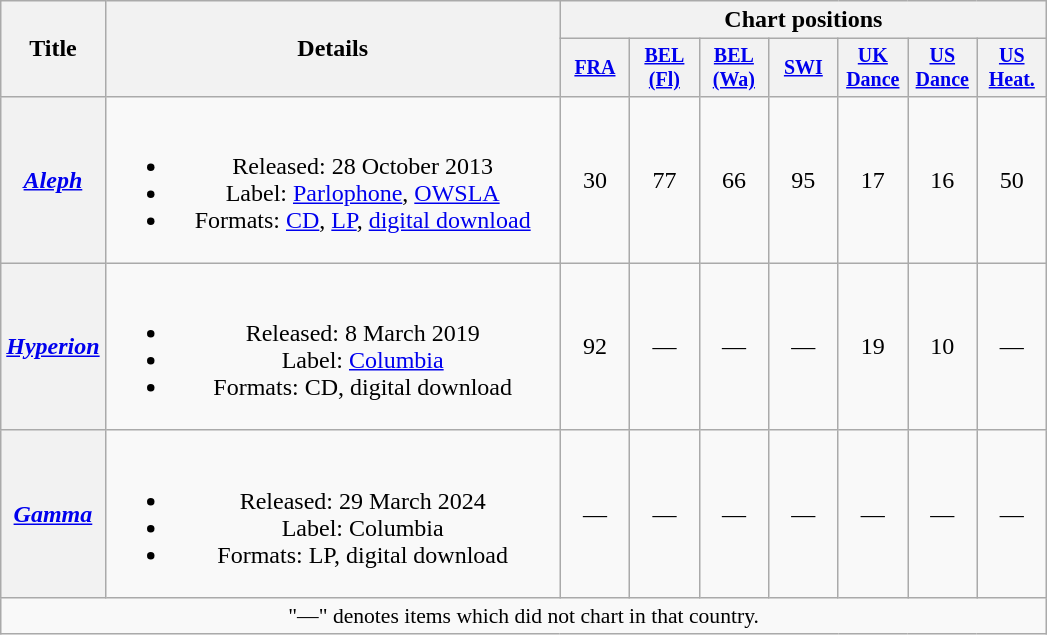<table class="wikitable plainrowheaders" style="text-align:center">
<tr>
<th scope="col" rowspan="2">Title</th>
<th scope="col" rowspan="2" style="width:18.5em;">Details</th>
<th scope="col" colspan="7">Chart positions</th>
</tr>
<tr>
<th style="width:40px; font-size:smaller;"><a href='#'>FRA</a><br></th>
<th style="width:40px; font-size:smaller;"><a href='#'>BEL<br>(Fl)</a><br></th>
<th style="width:40px; font-size:smaller;"><a href='#'>BEL<br>(Wa)</a><br></th>
<th style="width:40px; font-size:smaller;"><a href='#'>SWI</a><br></th>
<th style="width:40px; font-size:smaller;"><a href='#'>UK<br>Dance</a><br></th>
<th style="width:40px; font-size:smaller;"><a href='#'>US<br>Dance</a><br></th>
<th style="width:40px; font-size:smaller;"><a href='#'>US<br>Heat.</a><br></th>
</tr>
<tr>
<th scope="row"><em><a href='#'>Aleph</a></em></th>
<td><br><ul><li>Released: 28 October 2013</li><li>Label: <a href='#'>Parlophone</a>, <a href='#'>OWSLA</a></li><li>Formats: <a href='#'>CD</a>, <a href='#'>LP</a>, <a href='#'>digital download</a></li></ul></td>
<td>30</td>
<td>77</td>
<td>66</td>
<td>95</td>
<td>17</td>
<td>16</td>
<td>50</td>
</tr>
<tr>
<th scope="row"><em><a href='#'>Hyperion</a></em></th>
<td><br><ul><li>Released: 8 March 2019</li><li>Label: <a href='#'>Columbia</a></li><li>Formats: CD, digital download</li></ul></td>
<td>92</td>
<td>—</td>
<td>—</td>
<td>—</td>
<td>19</td>
<td>10</td>
<td>—</td>
</tr>
<tr>
<th scope="row"><em><a href='#'>Gamma</a></em></th>
<td><br><ul><li>Released: 29 March 2024</li><li>Label: Columbia</li><li>Formats: LP, digital download</li></ul></td>
<td>—</td>
<td>—</td>
<td>—</td>
<td>—</td>
<td>—</td>
<td>—</td>
<td>—</td>
</tr>
<tr>
<td colspan="9" style="font-size:90%;">"—" denotes items which did not chart in that country.</td>
</tr>
</table>
